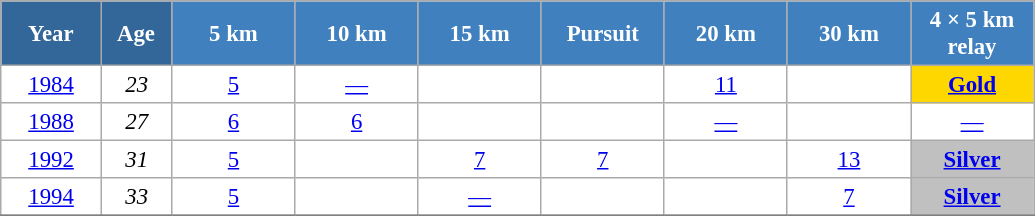<table class="wikitable" style="font-size:95%; text-align:center; border:grey solid 1px; border-collapse:collapse; background:#ffffff;">
<tr>
<th style="background-color:#369; color:white; width:60px;"> Year </th>
<th style="background-color:#369; color:white; width:40px;"> Age </th>
<th style="background-color:#4180be; color:white; width:75px;"> 5 km </th>
<th style="background-color:#4180be; color:white; width:75px;"> 10 km </th>
<th style="background-color:#4180be; color:white; width:75px;"> 15 km </th>
<th style="background-color:#4180be; color:white; width:75px;"> Pursuit </th>
<th style="background-color:#4180be; color:white; width:75px;"> 20 km </th>
<th style="background-color:#4180be; color:white; width:75px;"> 30 km </th>
<th style="background-color:#4180be; color:white; width:75px;"> 4 × 5 km <br> relay </th>
</tr>
<tr>
<td><a href='#'>1984</a></td>
<td><em>23</em></td>
<td><a href='#'>5</a></td>
<td><a href='#'>—</a></td>
<td></td>
<td></td>
<td><a href='#'>11</a></td>
<td></td>
<td style="background:gold;"><a href='#'><strong>Gold</strong></a></td>
</tr>
<tr>
<td><a href='#'>1988</a></td>
<td><em>27</em></td>
<td><a href='#'>6</a></td>
<td><a href='#'>6</a></td>
<td></td>
<td></td>
<td><a href='#'>—</a></td>
<td></td>
<td><a href='#'>—</a></td>
</tr>
<tr>
<td><a href='#'>1992</a></td>
<td><em>31</em></td>
<td><a href='#'>5</a></td>
<td></td>
<td><a href='#'>7</a></td>
<td><a href='#'>7</a></td>
<td></td>
<td><a href='#'>13</a></td>
<td style="background:silver;"><a href='#'><strong>Silver</strong></a></td>
</tr>
<tr>
<td><a href='#'>1994</a></td>
<td><em>33</em></td>
<td><a href='#'>5</a></td>
<td></td>
<td><a href='#'>—</a></td>
<td><a href='#'></a></td>
<td></td>
<td><a href='#'>7</a></td>
<td style="background:silver;"><a href='#'><strong>Silver</strong></a></td>
</tr>
<tr>
</tr>
</table>
